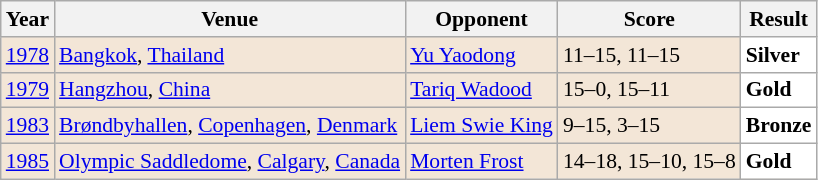<table class="sortable wikitable" style="font-size: 90%;">
<tr>
<th>Year</th>
<th>Venue</th>
<th>Opponent</th>
<th>Score</th>
<th>Result</th>
</tr>
<tr style="background:#F3E6D7">
<td align="center"><a href='#'>1978</a></td>
<td align="left"><a href='#'>Bangkok</a>, <a href='#'>Thailand</a></td>
<td align="left"> <a href='#'>Yu Yaodong</a></td>
<td align="left">11–15, 11–15</td>
<td style="text-align:left; background:white"> <strong>Silver</strong></td>
</tr>
<tr style="background:#F3E6D7">
<td align="center"><a href='#'>1979</a></td>
<td align="left"><a href='#'>Hangzhou</a>, <a href='#'>China</a></td>
<td align="left"> <a href='#'>Tariq Wadood</a></td>
<td align="left">15–0, 15–11</td>
<td style="text-align:left; background:white"> <strong>Gold</strong></td>
</tr>
<tr style="background:#F3E6D7">
<td align="center"><a href='#'>1983</a></td>
<td align="left"><a href='#'>Brøndbyhallen</a>, <a href='#'>Copenhagen</a>, <a href='#'>Denmark</a></td>
<td align="left"> <a href='#'>Liem Swie King</a></td>
<td align="left">9–15, 3–15</td>
<td style="text-align:left; background:white"> <strong>Bronze</strong></td>
</tr>
<tr style="background:#F3E6D7">
<td align="center"><a href='#'>1985</a></td>
<td align="left"><a href='#'>Olympic Saddledome</a>, <a href='#'>Calgary</a>, <a href='#'>Canada</a></td>
<td align="left"> <a href='#'>Morten Frost</a></td>
<td align="left">14–18, 15–10, 15–8</td>
<td style="text-align:left; background:white"> <strong>Gold</strong></td>
</tr>
</table>
